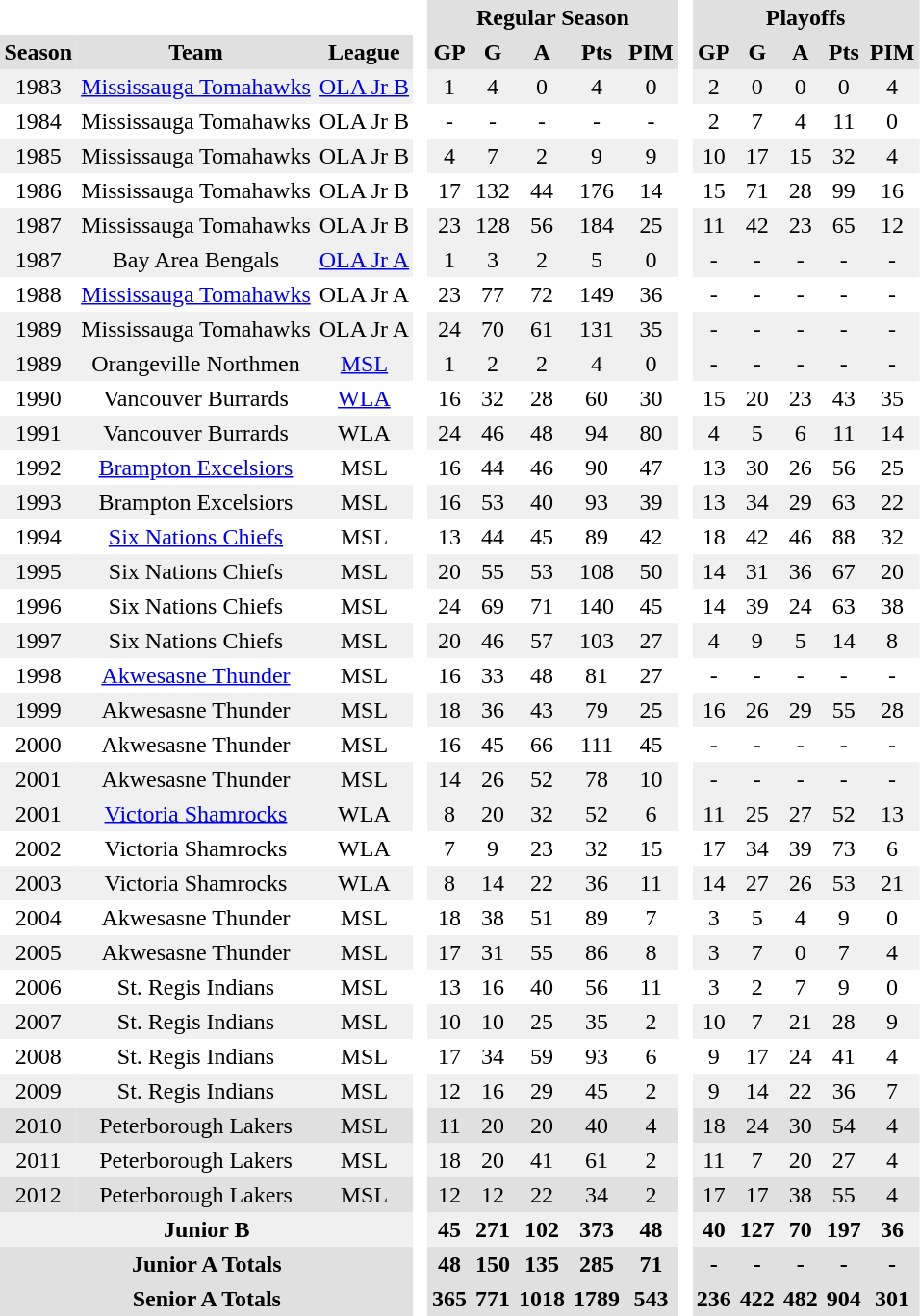<table BORDER="0" CELLPADDING="3" CELLSPACING="0">
<tr ALIGN="center" bgcolor="#e0e0e0">
<th colspan="3" bgcolor="#ffffff"> </th>
<th rowspan="99" bgcolor="#ffffff"> </th>
<th colspan="5">Regular Season</th>
<th rowspan="99" bgcolor="#ffffff"> </th>
<th colspan="5">Playoffs</th>
</tr>
<tr ALIGN="center" bgcolor="#e0e0e0">
<th>Season</th>
<th>Team</th>
<th>League</th>
<th>GP</th>
<th>G</th>
<th>A</th>
<th>Pts</th>
<th>PIM</th>
<th>GP</th>
<th>G</th>
<th>A</th>
<th>Pts</th>
<th>PIM</th>
</tr>
<tr ALIGN="center" bgcolor="#f0f0f0">
<td>1983</td>
<td><a href='#'>Mississauga Tomahawks</a></td>
<td><a href='#'>OLA Jr B</a></td>
<td>1</td>
<td>4</td>
<td>0</td>
<td>4</td>
<td>0</td>
<td>2</td>
<td>0</td>
<td>0</td>
<td>0</td>
<td>4</td>
</tr>
<tr ALIGN="center">
<td>1984</td>
<td>Mississauga Tomahawks</td>
<td>OLA Jr B</td>
<td>-</td>
<td>-</td>
<td>-</td>
<td>-</td>
<td>-</td>
<td>2</td>
<td>7</td>
<td>4</td>
<td>11</td>
<td>0</td>
</tr>
<tr ALIGN="center" bgcolor="#f0f0f0">
<td>1985</td>
<td>Mississauga Tomahawks</td>
<td>OLA Jr B</td>
<td>4</td>
<td>7</td>
<td>2</td>
<td>9</td>
<td>9</td>
<td>10</td>
<td>17</td>
<td>15</td>
<td>32</td>
<td>4</td>
</tr>
<tr ALIGN="center">
<td>1986</td>
<td>Mississauga Tomahawks</td>
<td>OLA Jr B</td>
<td>17</td>
<td>132</td>
<td>44</td>
<td>176</td>
<td>14</td>
<td>15</td>
<td>71</td>
<td>28</td>
<td>99</td>
<td>16</td>
</tr>
<tr ALIGN="center" bgcolor="#f0f0f0">
<td>1987</td>
<td>Mississauga Tomahawks</td>
<td>OLA Jr B</td>
<td>23</td>
<td>128</td>
<td>56</td>
<td>184</td>
<td>25</td>
<td>11</td>
<td>42</td>
<td>23</td>
<td>65</td>
<td>12</td>
</tr>
<tr ALIGN="center" bgcolor="#f0f0f0">
<td>1987</td>
<td>Bay Area Bengals</td>
<td><a href='#'>OLA Jr A</a></td>
<td>1</td>
<td>3</td>
<td>2</td>
<td>5</td>
<td>0</td>
<td>-</td>
<td>-</td>
<td>-</td>
<td>-</td>
<td>-</td>
</tr>
<tr ALIGN="center">
<td>1988</td>
<td><a href='#'>Mississauga Tomahawks</a></td>
<td>OLA Jr A</td>
<td>23</td>
<td>77</td>
<td>72</td>
<td>149</td>
<td>36</td>
<td>-</td>
<td>-</td>
<td>-</td>
<td>-</td>
<td>-</td>
</tr>
<tr ALIGN="center" bgcolor="#f0f0f0">
<td>1989</td>
<td>Mississauga Tomahawks</td>
<td>OLA Jr A</td>
<td>24</td>
<td>70</td>
<td>61</td>
<td>131</td>
<td>35</td>
<td>-</td>
<td>-</td>
<td>-</td>
<td>-</td>
<td>-</td>
</tr>
<tr ALIGN="center" bgcolor="#f0f0f0">
<td>1989</td>
<td>Orangeville Northmen</td>
<td><a href='#'>MSL</a></td>
<td>1</td>
<td>2</td>
<td>2</td>
<td>4</td>
<td>0</td>
<td>-</td>
<td>-</td>
<td>-</td>
<td>-</td>
<td>-</td>
</tr>
<tr ALIGN="center">
<td>1990</td>
<td>Vancouver Burrards</td>
<td><a href='#'>WLA</a></td>
<td>16</td>
<td>32</td>
<td>28</td>
<td>60</td>
<td>30</td>
<td>15</td>
<td>20</td>
<td>23</td>
<td>43</td>
<td>35</td>
</tr>
<tr ALIGN="center" bgcolor="#f0f0f0">
<td>1991</td>
<td>Vancouver Burrards</td>
<td>WLA</td>
<td>24</td>
<td>46</td>
<td>48</td>
<td>94</td>
<td>80</td>
<td>4</td>
<td>5</td>
<td>6</td>
<td>11</td>
<td>14</td>
</tr>
<tr ALIGN="center">
<td>1992</td>
<td><a href='#'>Brampton Excelsiors</a></td>
<td>MSL</td>
<td>16</td>
<td>44</td>
<td>46</td>
<td>90</td>
<td>47</td>
<td>13</td>
<td>30</td>
<td>26</td>
<td>56</td>
<td>25</td>
</tr>
<tr ALIGN="center" bgcolor="#f0f0f0">
<td>1993</td>
<td>Brampton Excelsiors</td>
<td>MSL</td>
<td>16</td>
<td>53</td>
<td>40</td>
<td>93</td>
<td>39</td>
<td>13</td>
<td>34</td>
<td>29</td>
<td>63</td>
<td>22</td>
</tr>
<tr ALIGN="center">
<td>1994</td>
<td><a href='#'>Six Nations Chiefs</a></td>
<td>MSL</td>
<td>13</td>
<td>44</td>
<td>45</td>
<td>89</td>
<td>42</td>
<td>18</td>
<td>42</td>
<td>46</td>
<td>88</td>
<td>32</td>
</tr>
<tr ALIGN="center" bgcolor="#f0f0f0">
<td>1995</td>
<td>Six Nations Chiefs</td>
<td>MSL</td>
<td>20</td>
<td>55</td>
<td>53</td>
<td>108</td>
<td>50</td>
<td>14</td>
<td>31</td>
<td>36</td>
<td>67</td>
<td>20</td>
</tr>
<tr ALIGN="center">
<td>1996</td>
<td>Six Nations Chiefs</td>
<td>MSL</td>
<td>24</td>
<td>69</td>
<td>71</td>
<td>140</td>
<td>45</td>
<td>14</td>
<td>39</td>
<td>24</td>
<td>63</td>
<td>38</td>
</tr>
<tr ALIGN="center" bgcolor="#f0f0f0">
<td>1997</td>
<td>Six Nations Chiefs</td>
<td>MSL</td>
<td>20</td>
<td>46</td>
<td>57</td>
<td>103</td>
<td>27</td>
<td>4</td>
<td>9</td>
<td>5</td>
<td>14</td>
<td>8</td>
</tr>
<tr ALIGN="center">
<td>1998</td>
<td><a href='#'>Akwesasne Thunder</a></td>
<td>MSL</td>
<td>16</td>
<td>33</td>
<td>48</td>
<td>81</td>
<td>27</td>
<td>-</td>
<td>-</td>
<td>-</td>
<td>-</td>
<td>-</td>
</tr>
<tr ALIGN="center" bgcolor="#f0f0f0">
<td>1999</td>
<td>Akwesasne Thunder</td>
<td>MSL</td>
<td>18</td>
<td>36</td>
<td>43</td>
<td>79</td>
<td>25</td>
<td>16</td>
<td>26</td>
<td>29</td>
<td>55</td>
<td>28</td>
</tr>
<tr ALIGN="center">
<td>2000</td>
<td>Akwesasne Thunder</td>
<td>MSL</td>
<td>16</td>
<td>45</td>
<td>66</td>
<td>111</td>
<td>45</td>
<td>-</td>
<td>-</td>
<td>-</td>
<td>-</td>
<td>-</td>
</tr>
<tr ALIGN="center" bgcolor="#f0f0f0">
<td>2001</td>
<td>Akwesasne Thunder</td>
<td>MSL</td>
<td>14</td>
<td>26</td>
<td>52</td>
<td>78</td>
<td>10</td>
<td>-</td>
<td>-</td>
<td>-</td>
<td>-</td>
<td>-</td>
</tr>
<tr ALIGN="center" bgcolor="#f0f0f0">
<td>2001</td>
<td><a href='#'>Victoria Shamrocks</a></td>
<td>WLA</td>
<td>8</td>
<td>20</td>
<td>32</td>
<td>52</td>
<td>6</td>
<td>11</td>
<td>25</td>
<td>27</td>
<td>52</td>
<td>13</td>
</tr>
<tr ALIGN="center">
<td>2002</td>
<td>Victoria Shamrocks</td>
<td>WLA</td>
<td>7</td>
<td>9</td>
<td>23</td>
<td>32</td>
<td>15</td>
<td>17</td>
<td>34</td>
<td>39</td>
<td>73</td>
<td>6</td>
</tr>
<tr ALIGN="center" bgcolor="#f0f0f0">
<td>2003</td>
<td>Victoria Shamrocks</td>
<td>WLA</td>
<td>8</td>
<td>14</td>
<td>22</td>
<td>36</td>
<td>11</td>
<td>14</td>
<td>27</td>
<td>26</td>
<td>53</td>
<td>21</td>
</tr>
<tr ALIGN="center">
<td>2004</td>
<td>Akwesasne Thunder</td>
<td>MSL</td>
<td>18</td>
<td>38</td>
<td>51</td>
<td>89</td>
<td>7</td>
<td>3</td>
<td>5</td>
<td>4</td>
<td>9</td>
<td>0</td>
</tr>
<tr ALIGN="center" bgcolor="#f0f0f0">
<td>2005</td>
<td>Akwesasne Thunder</td>
<td>MSL</td>
<td>17</td>
<td>31</td>
<td>55</td>
<td>86</td>
<td>8</td>
<td>3</td>
<td>7</td>
<td>0</td>
<td>7</td>
<td>4</td>
</tr>
<tr ALIGN="center">
<td>2006</td>
<td>St. Regis Indians</td>
<td>MSL</td>
<td>13</td>
<td>16</td>
<td>40</td>
<td>56</td>
<td>11</td>
<td>3</td>
<td>2</td>
<td>7</td>
<td>9</td>
<td>0</td>
</tr>
<tr ALIGN="center" bgcolor="#f0f0f0">
<td>2007</td>
<td>St. Regis Indians</td>
<td>MSL</td>
<td>10</td>
<td>10</td>
<td>25</td>
<td>35</td>
<td>2</td>
<td>10</td>
<td>7</td>
<td>21</td>
<td>28</td>
<td>9</td>
</tr>
<tr ALIGN="center">
<td>2008</td>
<td>St. Regis Indians</td>
<td>MSL</td>
<td>17</td>
<td>34</td>
<td>59</td>
<td>93</td>
<td>6</td>
<td>9</td>
<td>17</td>
<td>24</td>
<td>41</td>
<td>4</td>
</tr>
<tr ALIGN="center" bgcolor="#f0f0f0">
<td>2009</td>
<td>St. Regis Indians</td>
<td>MSL</td>
<td>12</td>
<td>16</td>
<td>29</td>
<td>45</td>
<td>2</td>
<td>9</td>
<td>14</td>
<td>22</td>
<td>36</td>
<td>7</td>
</tr>
<tr ALIGN="center" bgcolor="#e0e0e0">
<td>2010</td>
<td>Peterborough Lakers</td>
<td>MSL</td>
<td>11</td>
<td>20</td>
<td>20</td>
<td>40</td>
<td>4</td>
<td>18</td>
<td>24</td>
<td>30</td>
<td>54</td>
<td>4</td>
</tr>
<tr ALIGN="center" bgcolor="#f0f0f0">
<td>2011</td>
<td>Peterborough Lakers</td>
<td>MSL</td>
<td>18</td>
<td>20</td>
<td>41</td>
<td>61</td>
<td>2</td>
<td>11</td>
<td>7</td>
<td>20</td>
<td>27</td>
<td>4</td>
</tr>
<tr ALIGN="center" bgcolor="#e0e0e0">
<td>2012</td>
<td>Peterborough Lakers</td>
<td>MSL</td>
<td>12</td>
<td>12</td>
<td>22</td>
<td>34</td>
<td>2</td>
<td>17</td>
<td>17</td>
<td>38</td>
<td>55</td>
<td>4</td>
</tr>
<tr ALIGN="center" bgcolor="#f0f0f0">
<th colspan="3">Junior B</th>
<th>45</th>
<th>271</th>
<th>102</th>
<th>373</th>
<th>48</th>
<th>40</th>
<th>127</th>
<th>70</th>
<th>197</th>
<th>36</th>
</tr>
<tr ALIGN="center" bgcolor="#e0e0e0">
<th colspan="3">Junior A Totals</th>
<th>48</th>
<th>150</th>
<th>135</th>
<th>285</th>
<th>71</th>
<th>-</th>
<th>-</th>
<th>-</th>
<th>-</th>
<th>-</th>
</tr>
<tr ALIGN="center" bgcolor="#e0e0e0">
<th colspan="3">Senior A Totals</th>
<th>365</th>
<th>771</th>
<th>1018</th>
<th>1789</th>
<th>543</th>
<th>236</th>
<th>422</th>
<th>482</th>
<th>904</th>
<th>301</th>
</tr>
</table>
